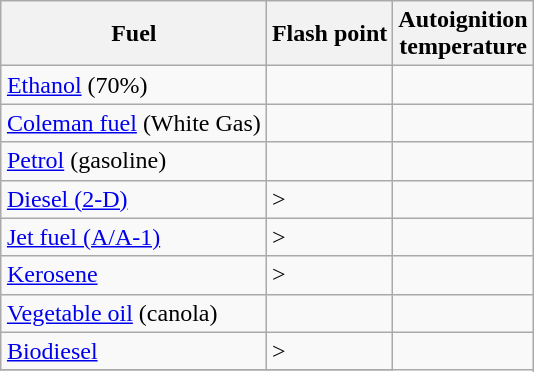<table style="float:right; margin-left: 1em;" class="wikitable sortable">
<tr>
<th>Fuel</th>
<th>Flash point</th>
<th>Autoignition<br>temperature</th>
</tr>
<tr>
<td><a href='#'>Ethanol</a> (70%)</td>
<td></td>
<td></td>
</tr>
<tr>
<td><a href='#'>Coleman fuel</a> (White Gas)</td>
<td></td>
<td></td>
</tr>
<tr>
<td><a href='#'>Petrol</a> (gasoline)</td>
<td></td>
<td></td>
</tr>
<tr>
<td><a href='#'>Diesel (2-D)</a></td>
<td>></td>
<td></td>
</tr>
<tr>
<td><a href='#'>Jet fuel (A/A-1)</a></td>
<td>></td>
<td></td>
</tr>
<tr>
<td><a href='#'>Kerosene</a></td>
<td>></td>
<td></td>
</tr>
<tr>
<td><a href='#'>Vegetable oil</a> (canola)</td>
<td></td>
<td></td>
</tr>
<tr>
<td><a href='#'>Biodiesel</a></td>
<td>></td>
</tr>
<tr -->
</tr>
</table>
